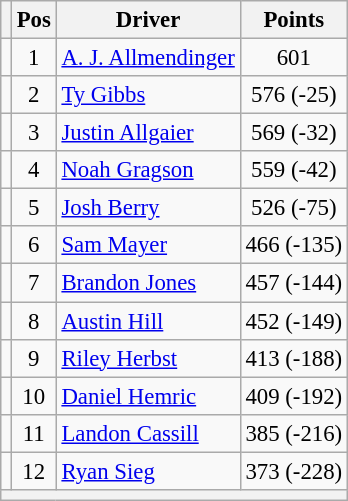<table class="wikitable" style="font-size: 95%;">
<tr>
<th></th>
<th>Pos</th>
<th>Driver</th>
<th>Points</th>
</tr>
<tr>
<td align="left"></td>
<td style="text-align:center;">1</td>
<td><a href='#'>A. J. Allmendinger</a></td>
<td style="text-align:center;">601</td>
</tr>
<tr>
<td align="left"></td>
<td style="text-align:center;">2</td>
<td><a href='#'>Ty Gibbs</a></td>
<td style="text-align:center;">576 (-25)</td>
</tr>
<tr>
<td align="left"></td>
<td style="text-align:center;">3</td>
<td><a href='#'>Justin Allgaier</a></td>
<td style="text-align:center;">569 (-32)</td>
</tr>
<tr>
<td align="left"></td>
<td style="text-align:center;">4</td>
<td><a href='#'>Noah Gragson</a></td>
<td style="text-align:center;">559 (-42)</td>
</tr>
<tr>
<td align="left"></td>
<td style="text-align:center;">5</td>
<td><a href='#'>Josh Berry</a></td>
<td style="text-align:center;">526 (-75)</td>
</tr>
<tr>
<td align="left"></td>
<td style="text-align:center;">6</td>
<td><a href='#'>Sam Mayer</a></td>
<td style="text-align:center;">466 (-135)</td>
</tr>
<tr>
<td align="left"></td>
<td style="text-align:center;">7</td>
<td><a href='#'>Brandon Jones</a></td>
<td style="text-align:center;">457 (-144)</td>
</tr>
<tr>
<td align="left"></td>
<td style="text-align:center;">8</td>
<td><a href='#'>Austin Hill</a></td>
<td style="text-align:center;">452 (-149)</td>
</tr>
<tr>
<td align="left"></td>
<td style="text-align:center;">9</td>
<td><a href='#'>Riley Herbst</a></td>
<td style="text-align:center;">413 (-188)</td>
</tr>
<tr>
<td align="left"></td>
<td style="text-align:center;">10</td>
<td><a href='#'>Daniel Hemric</a></td>
<td style="text-align:center;">409 (-192)</td>
</tr>
<tr>
<td align="left"></td>
<td style="text-align:center;">11</td>
<td><a href='#'>Landon Cassill</a></td>
<td style="text-align:center;">385 (-216)</td>
</tr>
<tr>
<td align="left"></td>
<td style="text-align:center;">12</td>
<td><a href='#'>Ryan Sieg</a></td>
<td style="text-align:center;">373 (-228)</td>
</tr>
<tr class="sortbottom">
<th colspan="9"></th>
</tr>
</table>
